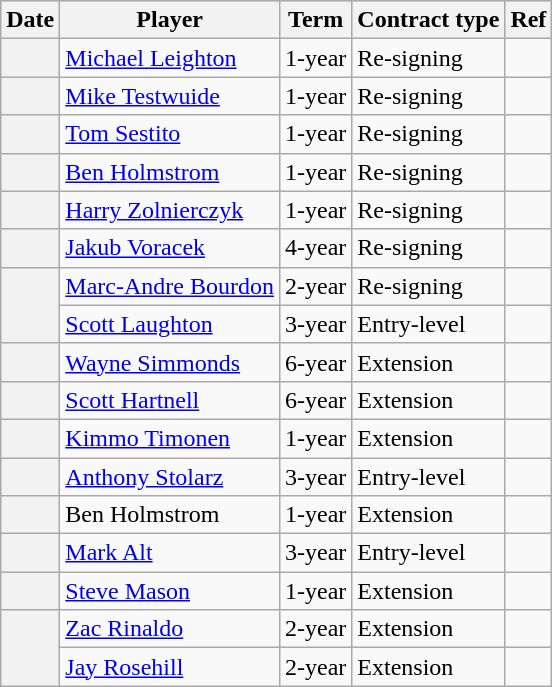<table class="wikitable plainrowheaders">
<tr style="background:#ddd; text-align:center;">
<th>Date</th>
<th>Player</th>
<th>Term</th>
<th>Contract type</th>
<th>Ref</th>
</tr>
<tr>
<th scope="row"></th>
<td><a href='#'>Michael Leighton</a></td>
<td>1-year</td>
<td>Re-signing</td>
<td></td>
</tr>
<tr>
<th scope="row"></th>
<td><a href='#'>Mike Testwuide</a></td>
<td>1-year</td>
<td>Re-signing</td>
<td></td>
</tr>
<tr>
<th scope="row"></th>
<td><a href='#'>Tom Sestito</a></td>
<td>1-year</td>
<td>Re-signing</td>
<td></td>
</tr>
<tr>
<th scope="row"></th>
<td><a href='#'>Ben Holmstrom</a></td>
<td>1-year</td>
<td>Re-signing</td>
<td></td>
</tr>
<tr>
<th scope="row"></th>
<td><a href='#'>Harry Zolnierczyk</a></td>
<td>1-year</td>
<td>Re-signing</td>
<td></td>
</tr>
<tr>
<th scope="row"></th>
<td><a href='#'>Jakub Voracek</a></td>
<td>4-year</td>
<td>Re-signing</td>
<td></td>
</tr>
<tr>
<th scope="row" rowspan=2></th>
<td><a href='#'>Marc-Andre Bourdon</a></td>
<td>2-year</td>
<td>Re-signing</td>
<td></td>
</tr>
<tr>
<td><a href='#'>Scott Laughton</a></td>
<td>3-year</td>
<td>Entry-level</td>
<td></td>
</tr>
<tr>
<th scope="row"></th>
<td><a href='#'>Wayne Simmonds</a></td>
<td>6-year</td>
<td>Extension</td>
<td></td>
</tr>
<tr>
<th scope="row"></th>
<td><a href='#'>Scott Hartnell</a></td>
<td>6-year</td>
<td>Extension</td>
<td></td>
</tr>
<tr>
<th scope="row"></th>
<td><a href='#'>Kimmo Timonen</a></td>
<td>1-year</td>
<td>Extension</td>
<td></td>
</tr>
<tr>
<th scope="row"></th>
<td><a href='#'>Anthony Stolarz</a></td>
<td>3-year</td>
<td>Entry-level</td>
<td></td>
</tr>
<tr>
<th scope="row"></th>
<td>Ben Holmstrom</td>
<td>1-year</td>
<td>Extension</td>
<td></td>
</tr>
<tr>
<th scope="row"></th>
<td><a href='#'>Mark Alt</a></td>
<td>3-year</td>
<td>Entry-level</td>
<td></td>
</tr>
<tr>
<th scope="row"></th>
<td><a href='#'>Steve Mason</a></td>
<td>1-year</td>
<td>Extension</td>
<td></td>
</tr>
<tr>
<th scope="row" rowspan=2></th>
<td><a href='#'>Zac Rinaldo</a></td>
<td>2-year</td>
<td>Extension</td>
<td></td>
</tr>
<tr>
<td><a href='#'>Jay Rosehill</a></td>
<td>2-year</td>
<td>Extension</td>
<td></td>
</tr>
</table>
